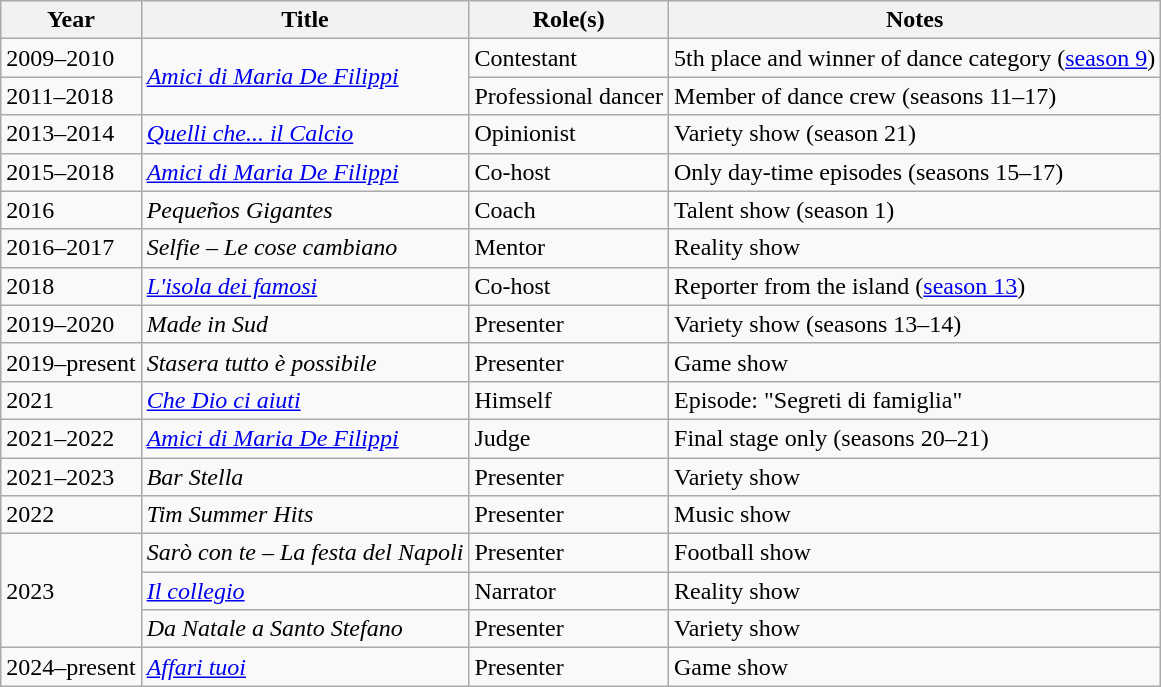<table class="wikitable plainrowheaders sortable">
<tr>
<th scope="col">Year</th>
<th scope="col">Title</th>
<th scope="col">Role(s)</th>
<th scope="col" class="unsortable">Notes</th>
</tr>
<tr>
<td>2009–2010</td>
<td rowspan="2"><em><a href='#'>Amici di Maria De Filippi</a></em></td>
<td>Contestant</td>
<td>5th place and winner of dance category (<a href='#'>season 9</a>)</td>
</tr>
<tr>
<td>2011–2018</td>
<td>Professional dancer</td>
<td>Member of dance crew (seasons 11–17)</td>
</tr>
<tr>
<td>2013–2014</td>
<td><em><a href='#'>Quelli che... il Calcio</a></em></td>
<td>Opinionist</td>
<td>Variety show (season 21)</td>
</tr>
<tr>
<td>2015–2018</td>
<td><em><a href='#'>Amici di Maria De Filippi</a></em></td>
<td>Co-host</td>
<td>Only day-time episodes (seasons 15–17)</td>
</tr>
<tr>
<td>2016</td>
<td><em>Pequeños Gigantes</em></td>
<td>Coach</td>
<td>Talent show (season 1)</td>
</tr>
<tr>
<td>2016–2017</td>
<td><em>Selfie – Le cose cambiano</em></td>
<td>Mentor</td>
<td>Reality show</td>
</tr>
<tr>
<td>2018</td>
<td><em><a href='#'>L'isola dei famosi</a></em></td>
<td>Co-host</td>
<td>Reporter from the island (<a href='#'>season 13</a>)</td>
</tr>
<tr>
<td>2019–2020</td>
<td><em>Made in Sud</em></td>
<td>Presenter</td>
<td>Variety show (seasons 13–14)</td>
</tr>
<tr>
<td>2019–present</td>
<td><em>Stasera tutto è possibile</em></td>
<td>Presenter</td>
<td>Game show</td>
</tr>
<tr>
<td>2021</td>
<td><em><a href='#'>Che Dio ci aiuti</a></em></td>
<td>Himself</td>
<td>Episode: "Segreti di famiglia"</td>
</tr>
<tr>
<td>2021–2022</td>
<td><em><a href='#'>Amici di Maria De Filippi</a></em></td>
<td>Judge</td>
<td>Final stage only (seasons 20–21)</td>
</tr>
<tr>
<td>2021–2023</td>
<td><em>Bar Stella</em></td>
<td>Presenter</td>
<td>Variety show</td>
</tr>
<tr>
<td>2022</td>
<td><em>Tim Summer Hits</em></td>
<td>Presenter</td>
<td>Music show</td>
</tr>
<tr>
<td rowspan="3">2023</td>
<td><em>Sarò con te – La festa del Napoli</em></td>
<td>Presenter</td>
<td>Football show</td>
</tr>
<tr>
<td><em><a href='#'>Il collegio</a></em></td>
<td>Narrator</td>
<td>Reality show</td>
</tr>
<tr>
<td><em>Da Natale a Santo Stefano</em></td>
<td>Presenter</td>
<td>Variety show</td>
</tr>
<tr>
<td>2024–present</td>
<td><em><a href='#'>Affari tuoi</a></em></td>
<td>Presenter</td>
<td>Game show</td>
</tr>
</table>
